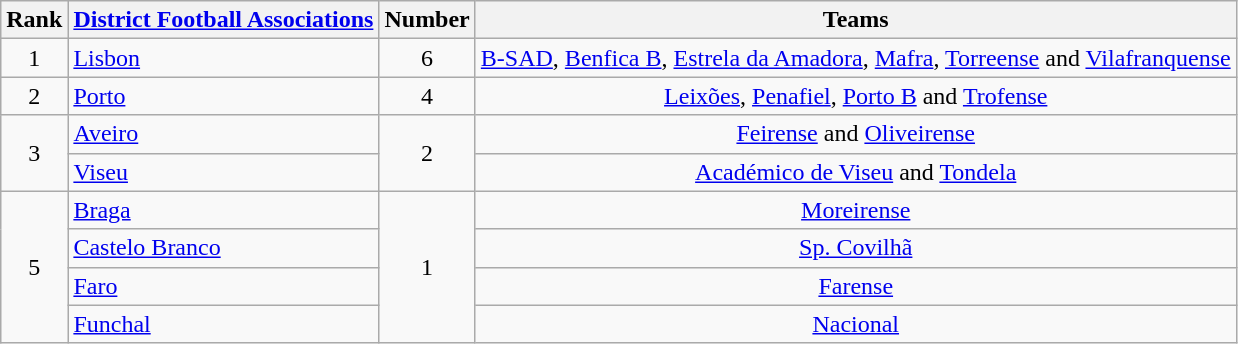<table class="wikitable">
<tr>
<th>Rank</th>
<th><a href='#'>District Football Associations</a></th>
<th>Number</th>
<th>Teams</th>
</tr>
<tr>
<td rowspan=1 align=center>1</td>
<td> <a href='#'>Lisbon</a></td>
<td rowspan=1 align=center>6</td>
<td align=center><a href='#'>B-SAD</a>, <a href='#'>Benfica B</a>, <a href='#'>Estrela da Amadora</a>, <a href='#'>Mafra</a>, <a href='#'>Torreense</a> and <a href='#'>Vilafranquense</a></td>
</tr>
<tr>
<td rowspan=1 align=center>2</td>
<td> <a href='#'>Porto</a></td>
<td rowspan=1 align=center>4</td>
<td align=center><a href='#'>Leixões</a>, <a href='#'>Penafiel</a>, <a href='#'>Porto B</a> and <a href='#'>Trofense</a></td>
</tr>
<tr>
<td rowspan=2 align=center>3</td>
<td> <a href='#'>Aveiro</a></td>
<td rowspan=2 align=center>2</td>
<td align=center><a href='#'>Feirense</a> and <a href='#'>Oliveirense</a></td>
</tr>
<tr>
<td> <a href='#'>Viseu</a></td>
<td align=center><a href='#'>Académico de Viseu</a> and <a href='#'>Tondela</a></td>
</tr>
<tr>
<td rowspan=4 align=center>5</td>
<td> <a href='#'>Braga</a></td>
<td rowspan=4 align=center>1</td>
<td align=center><a href='#'>Moreirense</a></td>
</tr>
<tr>
<td> <a href='#'>Castelo Branco</a></td>
<td align=center><a href='#'>Sp. Covilhã</a></td>
</tr>
<tr>
<td> <a href='#'>Faro</a></td>
<td align=center><a href='#'>Farense</a></td>
</tr>
<tr>
<td> <a href='#'>Funchal</a></td>
<td align=center><a href='#'>Nacional</a></td>
</tr>
</table>
